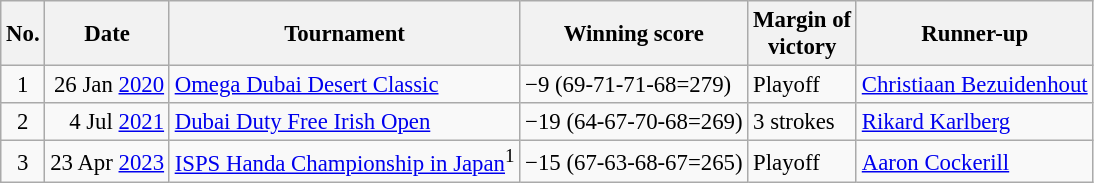<table class="wikitable" style="font-size:95%;">
<tr>
<th>No.</th>
<th>Date</th>
<th>Tournament</th>
<th>Winning score</th>
<th>Margin of<br>victory</th>
<th>Runner-up</th>
</tr>
<tr>
<td align=center>1</td>
<td align=right>26 Jan <a href='#'>2020</a></td>
<td><a href='#'>Omega Dubai Desert Classic</a></td>
<td>−9 (69-71-71-68=279)</td>
<td>Playoff</td>
<td> <a href='#'>Christiaan Bezuidenhout</a></td>
</tr>
<tr>
<td align=center>2</td>
<td align=right>4 Jul <a href='#'>2021</a></td>
<td><a href='#'>Dubai Duty Free Irish Open</a></td>
<td>−19 (64-67-70-68=269)</td>
<td>3 strokes</td>
<td> <a href='#'>Rikard Karlberg</a></td>
</tr>
<tr>
<td align=center>3</td>
<td align=right>23 Apr <a href='#'>2023</a></td>
<td><a href='#'>ISPS Handa Championship in Japan</a><sup>1</sup></td>
<td>−15 (67-63-68-67=265)</td>
<td>Playoff</td>
<td> <a href='#'>Aaron Cockerill</a></td>
</tr>
</table>
